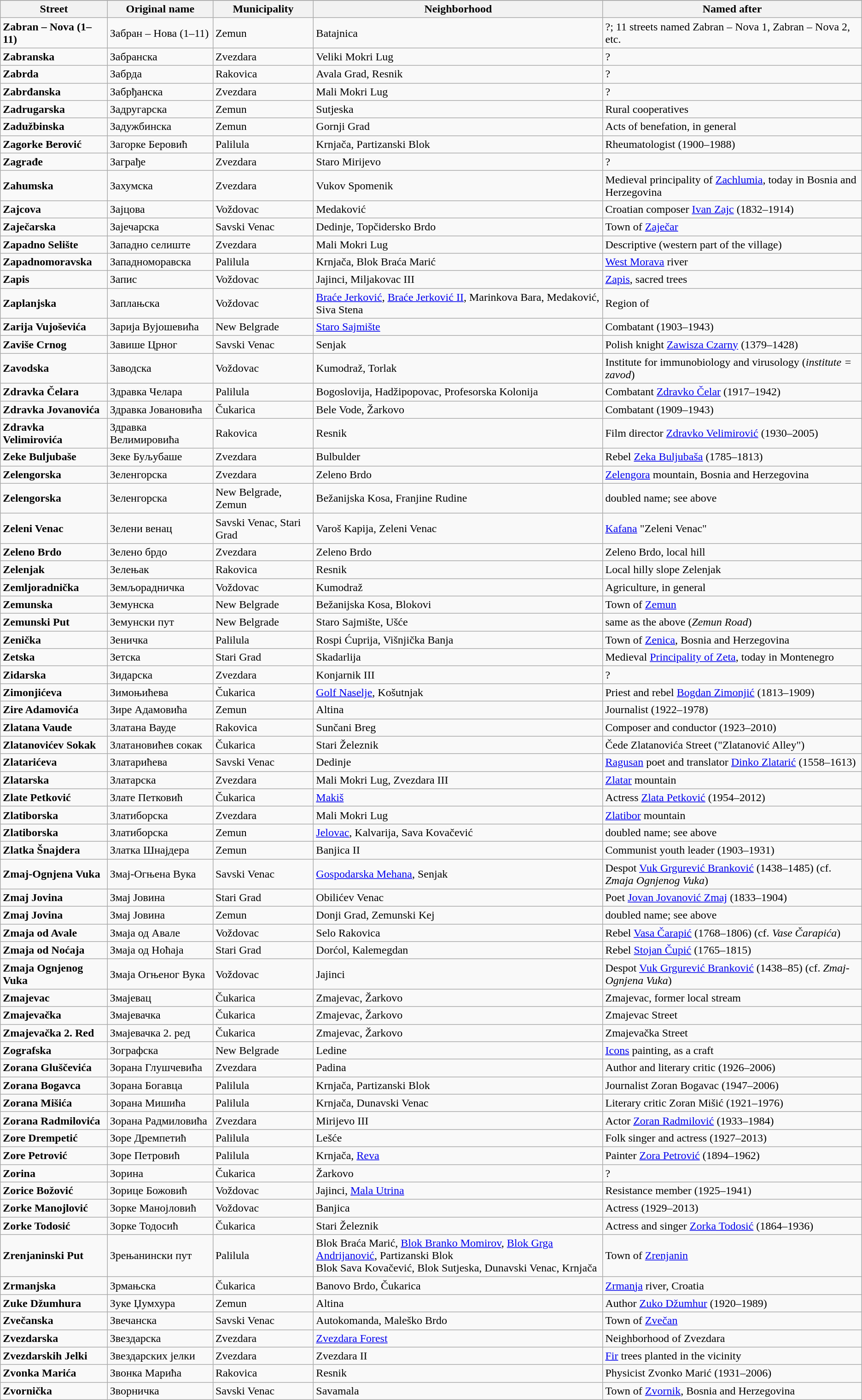<table class="wikitable sortable">
<tr style="background-color:#DDDDDD;text-align:center;">
</tr>
<tr>
<th>Street</th>
<th>Original name</th>
<th>Municipality</th>
<th>Neighborhood</th>
<th>Named after</th>
</tr>
<tr>
<td><strong>Zabran – Nova (1–11)</strong></td>
<td>Забран – Нова (1–11)</td>
<td>Zemun</td>
<td>Batajnica</td>
<td>?; 11 streets named Zabran – Nova 1, Zabran – Nova 2, etc.</td>
</tr>
<tr>
<td><strong>Zabranska</strong></td>
<td>Забранска</td>
<td>Zvezdara</td>
<td>Veliki Mokri Lug</td>
<td>?</td>
</tr>
<tr>
<td><strong>Zabrda</strong></td>
<td>Забрда</td>
<td>Rakovica</td>
<td>Avala Grad, Resnik</td>
<td>?</td>
</tr>
<tr>
<td><strong>Zabrđanska</strong></td>
<td>Забрђанска</td>
<td>Zvezdara</td>
<td>Mali Mokri Lug</td>
<td>?</td>
</tr>
<tr>
<td><strong>Zadrugarska</strong></td>
<td>Задругарска</td>
<td>Zemun</td>
<td>Sutjeska</td>
<td>Rural cooperatives</td>
</tr>
<tr>
<td><strong>Zadužbinska</strong></td>
<td>Задужбинска</td>
<td>Zemun</td>
<td>Gornji Grad</td>
<td>Acts of benefation, in general</td>
</tr>
<tr>
<td><strong>Zagorke Berović</strong></td>
<td>Загорке Беровић</td>
<td>Palilula</td>
<td>Krnjača, Partizanski Blok</td>
<td>Rheumatologist  (1900–1988)</td>
</tr>
<tr>
<td><strong>Zagrađe</strong></td>
<td>Заграђе</td>
<td>Zvezdara</td>
<td>Staro Mirijevo</td>
<td>?</td>
</tr>
<tr>
<td><strong>Zahumska</strong></td>
<td>Захумска</td>
<td>Zvezdara</td>
<td>Vukov Spomenik</td>
<td>Medieval principality of <a href='#'>Zachlumia</a>, today in Bosnia and Herzegovina</td>
</tr>
<tr>
<td><strong>Zajcova</strong></td>
<td>Зајцова</td>
<td>Voždovac</td>
<td>Medaković</td>
<td>Croatian composer <a href='#'>Ivan Zajc</a> (1832–1914)</td>
</tr>
<tr>
<td><strong>Zaječarska</strong></td>
<td>Зајечарска</td>
<td>Savski Venac</td>
<td>Dedinje, Topčidersko Brdo</td>
<td>Town of <a href='#'>Zaječar</a></td>
</tr>
<tr>
<td><strong>Zapadno Selište</strong></td>
<td>Западно селиште</td>
<td>Zvezdara</td>
<td>Mali Mokri Lug</td>
<td>Descriptive (western part of the village)</td>
</tr>
<tr>
<td><strong>Zapadnomoravska</strong></td>
<td>Западноморавска</td>
<td>Palilula</td>
<td>Krnjača, Blok Braća Marić</td>
<td><a href='#'>West Morava</a> river</td>
</tr>
<tr>
<td><strong>Zapis</strong></td>
<td>Запис</td>
<td>Voždovac</td>
<td>Jajinci, Miljakovac III</td>
<td><a href='#'>Zapis</a>, sacred trees</td>
</tr>
<tr>
<td><strong>Zaplanjska</strong></td>
<td>Заплањска</td>
<td>Voždovac</td>
<td><a href='#'>Braće Jerković</a>, <a href='#'>Braće Jerković II</a>, Marinkova Bara, Medaković, Siva Stena</td>
<td>Region of </td>
</tr>
<tr>
<td><strong>Zarija Vujoševića</strong></td>
<td>Зарија Вујошевића</td>
<td>New Belgrade</td>
<td><a href='#'>Staro Sajmište</a></td>
<td>Combatant  (1903–1943)</td>
</tr>
<tr>
<td><strong>Zaviše Crnog</strong></td>
<td>Завише Црног</td>
<td>Savski Venac</td>
<td>Senjak</td>
<td>Polish knight <a href='#'>Zawisza Czarny</a> (1379–1428)</td>
</tr>
<tr>
<td><strong>Zavodska</strong></td>
<td>Заводска</td>
<td>Voždovac</td>
<td>Kumodraž, Torlak</td>
<td>Institute for immunobiology and virusology (<em>institute = zavod</em>)</td>
</tr>
<tr>
<td><strong>Zdravka Čelara</strong></td>
<td>Здравка Челара</td>
<td>Palilula</td>
<td>Bogoslovija, Hadžipopovac, Profesorska Kolonija</td>
<td>Combatant <a href='#'>Zdravko Čelar</a> (1917–1942)</td>
</tr>
<tr>
<td><strong>Zdravka Jovanovića</strong></td>
<td>Здравка Јовановића</td>
<td>Čukarica</td>
<td>Bele Vode, Žarkovo</td>
<td>Combatant  (1909–1943)</td>
</tr>
<tr>
<td><strong>Zdravka Velimirovića</strong></td>
<td>Здравка Велимировића</td>
<td>Rakovica</td>
<td>Resnik</td>
<td>Film director <a href='#'>Zdravko Velimirović</a> (1930–2005)</td>
</tr>
<tr>
<td><strong>Zeke Buljubaše</strong></td>
<td>Зеке Буљубаше</td>
<td>Zvezdara</td>
<td>Bulbulder</td>
<td>Rebel <a href='#'>Zeka Buljubaša</a> (1785–1813)</td>
</tr>
<tr>
<td><strong>Zelengorska</strong></td>
<td>Зеленгорска</td>
<td>Zvezdara</td>
<td>Zeleno Brdo</td>
<td><a href='#'>Zelengora</a> mountain, Bosnia and Herzegovina</td>
</tr>
<tr>
<td><strong>Zelengorska</strong></td>
<td>Зеленгорска</td>
<td>New Belgrade, Zemun</td>
<td>Bežanijska Kosa, Franjine Rudine</td>
<td>doubled name; see above</td>
</tr>
<tr>
<td><strong>Zeleni Venac</strong></td>
<td>Зелени венац</td>
<td>Savski Venac, Stari Grad</td>
<td>Varoš Kapija, Zeleni Venac</td>
<td><a href='#'>Kafana</a> "Zeleni Venac"</td>
</tr>
<tr>
<td><strong>Zeleno Brdo</strong></td>
<td>Зелено брдо</td>
<td>Zvezdara</td>
<td>Zeleno Brdo</td>
<td>Zeleno Brdo, local hill</td>
</tr>
<tr>
<td><strong>Zelenjak</strong></td>
<td>Зелењак</td>
<td>Rakovica</td>
<td>Resnik</td>
<td>Local hilly slope Zelenjak</td>
</tr>
<tr>
<td><strong>Zemljoradnička</strong></td>
<td>Земљорадничка</td>
<td>Voždovac</td>
<td>Kumodraž</td>
<td>Agriculture, in general</td>
</tr>
<tr>
<td><strong>Zemunska</strong></td>
<td>Земунска</td>
<td>New Belgrade</td>
<td>Bežanijska Kosa, Blokovi</td>
<td>Town of <a href='#'>Zemun</a></td>
</tr>
<tr>
<td><strong>Zemunski Put</strong></td>
<td>Земунски пут</td>
<td>New Belgrade</td>
<td>Staro Sajmište, Ušće</td>
<td>same as the above (<em>Zemun Road</em>)</td>
</tr>
<tr>
<td><strong>Zenička</strong></td>
<td>Зеничка</td>
<td>Palilula</td>
<td>Rospi Ćuprija, Višnjička Banja</td>
<td>Town of <a href='#'>Zenica</a>, Bosnia and Herzegovina</td>
</tr>
<tr>
<td><strong>Zetska</strong></td>
<td>Зетска</td>
<td>Stari Grad</td>
<td>Skadarlija</td>
<td>Medieval <a href='#'>Principality of Zeta</a>, today in Montenegro</td>
</tr>
<tr>
<td><strong>Zidarska</strong></td>
<td>Зидарска</td>
<td>Zvezdara</td>
<td>Konjarnik III</td>
<td>?</td>
</tr>
<tr>
<td><strong>Zimonjićeva</strong></td>
<td>Зимоњићева</td>
<td>Čukarica</td>
<td><a href='#'>Golf Naselje</a>, Košutnjak</td>
<td>Priest and rebel <a href='#'>Bogdan Zimonjić</a> (1813–1909)</td>
</tr>
<tr>
<td><strong>Zire Adamovića</strong></td>
<td>Зире Адамовића</td>
<td>Zemun</td>
<td>Altina</td>
<td>Journalist  (1922–1978)</td>
</tr>
<tr>
<td><strong>Zlatana Vaude</strong></td>
<td>Златана Вауде</td>
<td>Rakovica</td>
<td>Sunčani Breg</td>
<td>Composer and conductor  (1923–2010)</td>
</tr>
<tr>
<td><strong>Zlatanovićev Sokak</strong></td>
<td>Златановићев сокак</td>
<td>Čukarica</td>
<td>Stari Železnik</td>
<td>Čede Zlatanovića Street ("Zlatanović Alley")</td>
</tr>
<tr>
<td><strong>Zlatarićeva</strong></td>
<td>Златарићева</td>
<td>Savski Venac</td>
<td>Dedinje</td>
<td><a href='#'>Ragusan</a> poet and translator <a href='#'>Dinko Zlatarić</a> (1558–1613)</td>
</tr>
<tr>
<td><strong>Zlatarska</strong></td>
<td>Златарска</td>
<td>Zvezdara</td>
<td>Mali Mokri Lug, Zvezdara III</td>
<td><a href='#'>Zlatar</a> mountain</td>
</tr>
<tr>
<td><strong>Zlate Petković</strong></td>
<td>Злате Петковић</td>
<td>Čukarica</td>
<td><a href='#'>Makiš</a></td>
<td>Actress <a href='#'>Zlata Petković</a> (1954–2012)</td>
</tr>
<tr>
<td><strong>Zlatiborska</strong></td>
<td>Златиборска</td>
<td>Zvezdara</td>
<td>Mali Mokri Lug</td>
<td><a href='#'>Zlatibor</a> mountain</td>
</tr>
<tr>
<td><strong>Zlatiborska</strong></td>
<td>Златиборска</td>
<td>Zemun</td>
<td><a href='#'>Jelovac</a>, Kalvarija, Sava Kovačević</td>
<td>doubled name; see above</td>
</tr>
<tr>
<td><strong>Zlatka Šnajdera</strong></td>
<td>Златка Шнајдера</td>
<td>Zemun</td>
<td>Banjica II</td>
<td>Communist youth leader  (1903–1931)</td>
</tr>
<tr>
<td><strong>Zmaj-Ognjena Vuka</strong></td>
<td>Змај-Огњена Вука</td>
<td>Savski Venac</td>
<td><a href='#'>Gospodarska Mehana</a>, Senjak</td>
<td>Despot <a href='#'>Vuk Grgurević Branković</a> (1438–1485) (cf. <em>Zmaja Ognjenog Vuka</em>)</td>
</tr>
<tr>
<td><strong>Zmaj Jovina</strong></td>
<td>Змај Јовина</td>
<td>Stari Grad</td>
<td>Obilićev Venac</td>
<td>Poet <a href='#'>Jovan Jovanović Zmaj</a> (1833–1904)</td>
</tr>
<tr>
<td><strong>Zmaj Jovina</strong></td>
<td>Змај Јовина</td>
<td>Zemun</td>
<td>Donji Grad, Zemunski Kej</td>
<td>doubled name; see above</td>
</tr>
<tr>
<td><strong>Zmaja od Avale</strong></td>
<td>Змаја од Авале</td>
<td>Voždovac</td>
<td>Selo Rakovica</td>
<td>Rebel <a href='#'>Vasa Čarapić</a> (1768–1806) (cf. <em>Vase Čarapića</em>)</td>
</tr>
<tr>
<td><strong>Zmaja od Noćaja</strong></td>
<td>Змаја од Ноћаја</td>
<td>Stari Grad</td>
<td>Dorćol, Kalemegdan</td>
<td>Rebel <a href='#'>Stojan Čupić</a> (1765–1815)</td>
</tr>
<tr>
<td><strong>Zmaja Ognjenog Vuka</strong></td>
<td>Змаја Огњеног Вука</td>
<td>Voždovac</td>
<td>Jajinci</td>
<td>Despot <a href='#'>Vuk Grgurević Branković</a> (1438–85) (cf. <em>Zmaj-Ognjena Vuka</em>)</td>
</tr>
<tr>
<td><strong>Zmajevac</strong></td>
<td>Змајевац</td>
<td>Čukarica</td>
<td>Zmajevac, Žarkovo</td>
<td>Zmajevac, former local stream</td>
</tr>
<tr>
<td><strong>Zmajevačka</strong></td>
<td>Змајевачка</td>
<td>Čukarica</td>
<td>Zmajevac, Žarkovo</td>
<td>Zmajevac Street</td>
</tr>
<tr>
<td><strong>Zmajevačka 2. Red</strong></td>
<td>Змајевачка 2. ред</td>
<td>Čukarica</td>
<td>Zmajevac, Žarkovo</td>
<td>Zmajevačka Street</td>
</tr>
<tr>
<td><strong>Zografska</strong></td>
<td>Зографска</td>
<td>New Belgrade</td>
<td>Ledine</td>
<td><a href='#'>Icons</a> painting, as a craft</td>
</tr>
<tr>
<td><strong>Zorana Gluščevića</strong></td>
<td>Зорана Глушчевића</td>
<td>Zvezdara</td>
<td>Padina</td>
<td>Author and literary critic  (1926–2006)</td>
</tr>
<tr>
<td><strong>Zorana Bogavca</strong></td>
<td>Зорана Богавца</td>
<td>Palilula</td>
<td>Krnjača, Partizanski Blok</td>
<td>Journalist Zoran Bogavac (1947–2006)</td>
</tr>
<tr>
<td><strong>Zorana Mišića</strong></td>
<td>Зорана Мишића</td>
<td>Palilula</td>
<td>Krnjača, Dunavski Venac</td>
<td>Literary critic Zoran Mišić (1921–1976)</td>
</tr>
<tr>
<td><strong>Zorana Radmilovića</strong></td>
<td>Зорана Радмиловића</td>
<td>Zvezdara</td>
<td>Mirijevo III</td>
<td>Actor <a href='#'>Zoran Radmilović</a> (1933–1984)</td>
</tr>
<tr>
<td><strong>Zore Drempetić</strong></td>
<td>Зоре Дремпетић</td>
<td>Palilula</td>
<td>Lešće</td>
<td>Folk singer and actress  (1927–2013)</td>
</tr>
<tr>
<td><strong>Zore Petrović</strong></td>
<td>Зоре Петровић</td>
<td>Palilula</td>
<td>Krnjača, <a href='#'>Reva</a></td>
<td>Painter <a href='#'>Zora Petrović</a> (1894–1962)</td>
</tr>
<tr>
<td><strong>Zorina</strong></td>
<td>Зорина</td>
<td>Čukarica</td>
<td>Žarkovo</td>
<td>?</td>
</tr>
<tr>
<td><strong>Zorice Božović</strong></td>
<td>Зорице Божовић</td>
<td>Voždovac</td>
<td>Jajinci, <a href='#'>Mala Utrina</a></td>
<td>Resistance member  (1925–1941)</td>
</tr>
<tr>
<td><strong>Zorke Manojlović</strong></td>
<td>Зорке Манојловић</td>
<td>Voždovac</td>
<td>Banjica</td>
<td>Actress  (1929–2013)</td>
</tr>
<tr>
<td><strong>Zorke Todosić</strong></td>
<td>Зорке Тодосић</td>
<td>Čukarica</td>
<td>Stari Železnik</td>
<td>Actress and singer <a href='#'>Zorka Todosić</a> (1864–1936)</td>
</tr>
<tr>
<td><strong>Zrenjaninski Put</strong></td>
<td>Зрењанински пут</td>
<td>Palilula</td>
<td>Blok Braća Marić, <a href='#'>Blok Branko Momirov</a>, <a href='#'>Blok Grga Andrijanović</a>, Partizanski Blok<br>Blok Sava Kovačević, Blok Sutjeska, Dunavski Venac, Krnjača</td>
<td>Town of <a href='#'>Zrenjanin</a></td>
</tr>
<tr>
<td><strong>Zrmanjska</strong></td>
<td>Зрмањска</td>
<td>Čukarica</td>
<td>Banovo Brdo, Čukarica</td>
<td><a href='#'>Zrmanja</a> river, Croatia</td>
</tr>
<tr>
<td><strong>Zuke Džumhura</strong></td>
<td>Зуке Џумхура</td>
<td>Zemun</td>
<td>Altina</td>
<td>Author <a href='#'>Zuko Džumhur</a> (1920–1989)</td>
</tr>
<tr>
<td><strong>Zvečanska</strong></td>
<td>Звечанска</td>
<td>Savski Venac</td>
<td>Autokomanda, Maleško Brdo</td>
<td>Town of <a href='#'>Zvečan</a></td>
</tr>
<tr>
<td><strong>Zvezdarska</strong></td>
<td>Звездарска</td>
<td>Zvezdara</td>
<td><a href='#'>Zvezdara Forest</a></td>
<td>Neighborhood of Zvezdara</td>
</tr>
<tr>
<td><strong>Zvezdarskih Jelki</strong></td>
<td>Звездарских јелки</td>
<td>Zvezdara</td>
<td>Zvezdara II</td>
<td><a href='#'>Fir</a> trees planted in the vicinity</td>
</tr>
<tr>
<td><strong>Zvonka Marića</strong></td>
<td>Звонка Марића</td>
<td>Rakovica</td>
<td>Resnik</td>
<td>Physicist Zvonko Marić (1931–2006)</td>
</tr>
<tr>
<td><strong>Zvornička</strong></td>
<td>Зворничка</td>
<td>Savski Venac</td>
<td>Savamala</td>
<td>Town of <a href='#'>Zvornik</a>, Bosnia and Herzegovina</td>
</tr>
</table>
